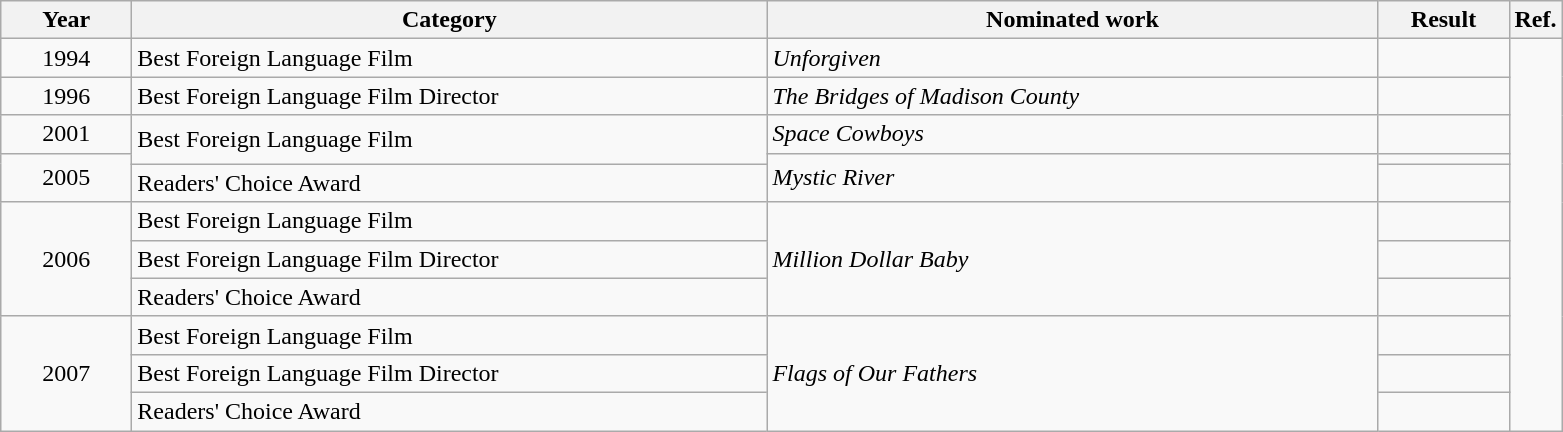<table class=wikitable>
<tr>
<th scope="col" style="width:5em;">Year</th>
<th scope="col" style="width:26em;">Category</th>
<th scope="col" style="width:25em;">Nominated work</th>
<th scope="col" style="width:5em;">Result</th>
<th>Ref.</th>
</tr>
<tr>
<td style="text-align:center;">1994</td>
<td>Best Foreign Language Film</td>
<td><em>Unforgiven</em></td>
<td></td>
<td rowspan=20></td>
</tr>
<tr>
<td style="text-align:center;">1996</td>
<td>Best Foreign Language Film Director</td>
<td><em>The Bridges of Madison County</em></td>
<td></td>
</tr>
<tr>
<td style="text-align:center;">2001</td>
<td rowspan="2">Best Foreign Language Film</td>
<td><em>Space Cowboys</em></td>
<td></td>
</tr>
<tr>
<td style="text-align:center;", rowspan="2">2005</td>
<td rowspan="2"><em>Mystic River</em></td>
<td></td>
</tr>
<tr>
<td>Readers' Choice Award</td>
<td></td>
</tr>
<tr>
<td style="text-align:center;", rowspan="3">2006</td>
<td>Best Foreign Language Film</td>
<td rowspan="3"><em>Million Dollar Baby</em></td>
<td></td>
</tr>
<tr>
<td>Best Foreign Language Film Director</td>
<td></td>
</tr>
<tr>
<td>Readers' Choice Award</td>
<td></td>
</tr>
<tr>
<td style="text-align:center;", rowspan="3">2007</td>
<td>Best Foreign Language Film</td>
<td rowspan="3"><em>Flags of Our Fathers</em></td>
<td></td>
</tr>
<tr>
<td>Best Foreign Language Film Director</td>
<td></td>
</tr>
<tr>
<td>Readers' Choice Award</td>
<td></td>
</tr>
</table>
